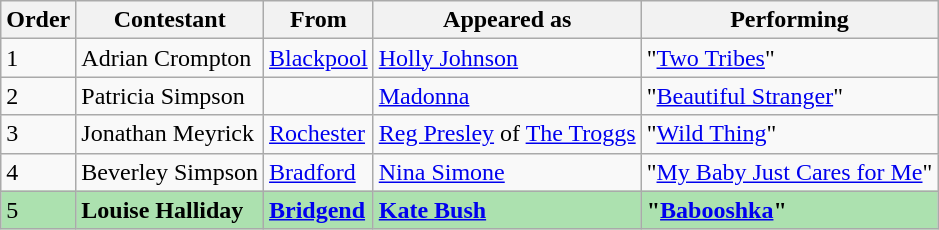<table class="wikitable">
<tr>
<th>Order</th>
<th>Contestant</th>
<th>From</th>
<th>Appeared as</th>
<th>Performing</th>
</tr>
<tr>
<td>1</td>
<td>Adrian Crompton</td>
<td><a href='#'>Blackpool</a></td>
<td><a href='#'>Holly Johnson</a></td>
<td>"<a href='#'>Two Tribes</a>"</td>
</tr>
<tr>
<td>2</td>
<td>Patricia Simpson</td>
<td></td>
<td><a href='#'>Madonna</a></td>
<td>"<a href='#'>Beautiful Stranger</a>"</td>
</tr>
<tr>
<td>3</td>
<td>Jonathan Meyrick</td>
<td><a href='#'>Rochester</a></td>
<td><a href='#'>Reg Presley</a> of <a href='#'>The Troggs</a></td>
<td>"<a href='#'>Wild Thing</a>"</td>
</tr>
<tr>
<td>4</td>
<td>Beverley Simpson</td>
<td><a href='#'>Bradford</a></td>
<td><a href='#'>Nina Simone</a></td>
<td>"<a href='#'>My Baby Just Cares for Me</a>"</td>
</tr>
<tr style="background:#ACE1AF;">
<td>5</td>
<td><strong>Louise Halliday</strong></td>
<td><strong><a href='#'>Bridgend</a></strong></td>
<td><strong><a href='#'>Kate Bush</a></strong></td>
<td><strong>"<a href='#'>Babooshka</a>"</strong></td>
</tr>
</table>
